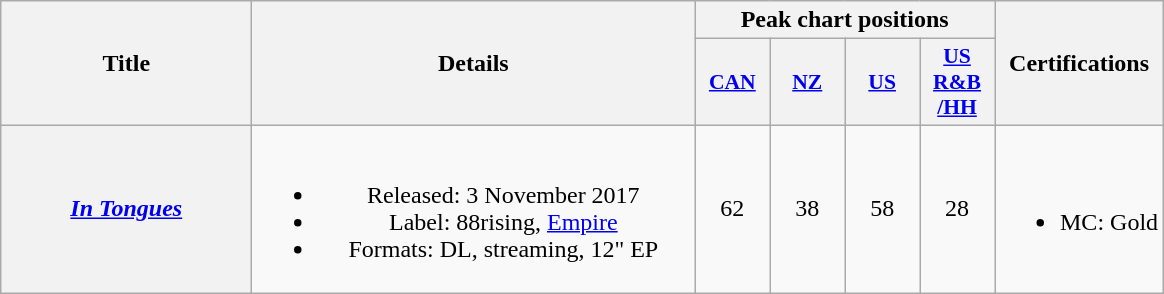<table class="wikitable plainrowheaders" style="text-align: center;">
<tr>
<th rowspan="2" scope="col" style="width:10em;">Title</th>
<th rowspan="2" scope="col" style="width:18em;">Details</th>
<th colspan="4" scope="col" style="width:9em;">Peak chart positions</th>
<th rowspan="2" scope="col">Certifications</th>
</tr>
<tr>
<th scope="col" style="width:3em;font-size:90%;"><a href='#'>CAN</a><br></th>
<th scope="col" style="width:3em;font-size:90%;"><a href='#'>NZ</a><br></th>
<th scope="col" style="width:3em;font-size:90%;"><a href='#'>US</a><br></th>
<th scope="col" style="width:3em;font-size:90%;"><a href='#'>US<br>R&B<br>/HH</a><br></th>
</tr>
<tr>
<th scope="row"><em><a href='#'>In Tongues</a></em></th>
<td><br><ul><li>Released: 3 November 2017</li><li>Label: 88rising, <a href='#'>Empire</a></li><li>Formats: DL, streaming, 12" EP</li></ul></td>
<td>62</td>
<td>38</td>
<td>58</td>
<td>28</td>
<td><br><ul><li>MC: Gold</li></ul></td>
</tr>
</table>
